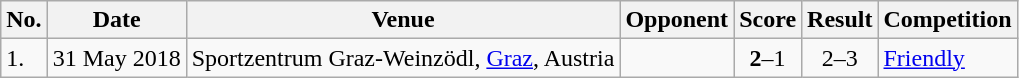<table class="wikitable" style="font-size:100%;">
<tr>
<th>No.</th>
<th>Date</th>
<th>Venue</th>
<th>Opponent</th>
<th>Score</th>
<th>Result</th>
<th>Competition</th>
</tr>
<tr>
<td>1.</td>
<td>31 May 2018</td>
<td>Sportzentrum Graz-Weinzödl, <a href='#'>Graz</a>, Austria</td>
<td></td>
<td align=center><strong>2</strong>–1</td>
<td align=center>2–3</td>
<td><a href='#'>Friendly</a></td>
</tr>
</table>
